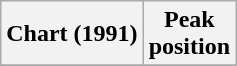<table class="wikitable plainrowheaders" style="text-align:center">
<tr>
<th scope="col">Chart (1991)</th>
<th scope="col">Peak<br>position</th>
</tr>
<tr>
</tr>
</table>
